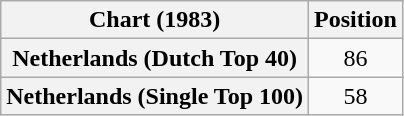<table class="wikitable sortable plainrowheaders" style="text-align:center">
<tr>
<th>Chart (1983)</th>
<th>Position</th>
</tr>
<tr>
<th scope="row">Netherlands (Dutch Top 40)</th>
<td>86</td>
</tr>
<tr>
<th scope="row">Netherlands (Single Top 100)</th>
<td>58</td>
</tr>
</table>
